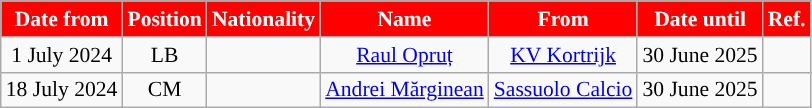<table class="wikitable"  style="text-align:center; font-size:90%; ">
<tr>
<th style="background:red;color:white;">Date from</th>
<th style="background:red;color:white;">Position</th>
<th style="background:red;color:white;">Nationality</th>
<th style="background:red;color:white;">Name</th>
<th style="background:red;color:white;">From</th>
<th style="background:red;color:white;">Date until</th>
<th style="background:red;color:white;">Ref.</th>
</tr>
<tr>
<td>1 July 2024</td>
<td>LB</td>
<td></td>
<td><a href='#'>Raul Opruț</a></td>
<td> <a href='#'>KV Kortrijk</a></td>
<td>30 June 2025</td>
<td></td>
</tr>
<tr>
<td>18 July 2024</td>
<td>CM</td>
<td></td>
<td><a href='#'>Andrei Mărginean</a></td>
<td> <a href='#'>Sassuolo Calcio</a></td>
<td>30 June 2025</td>
<td></td>
</tr>
</table>
